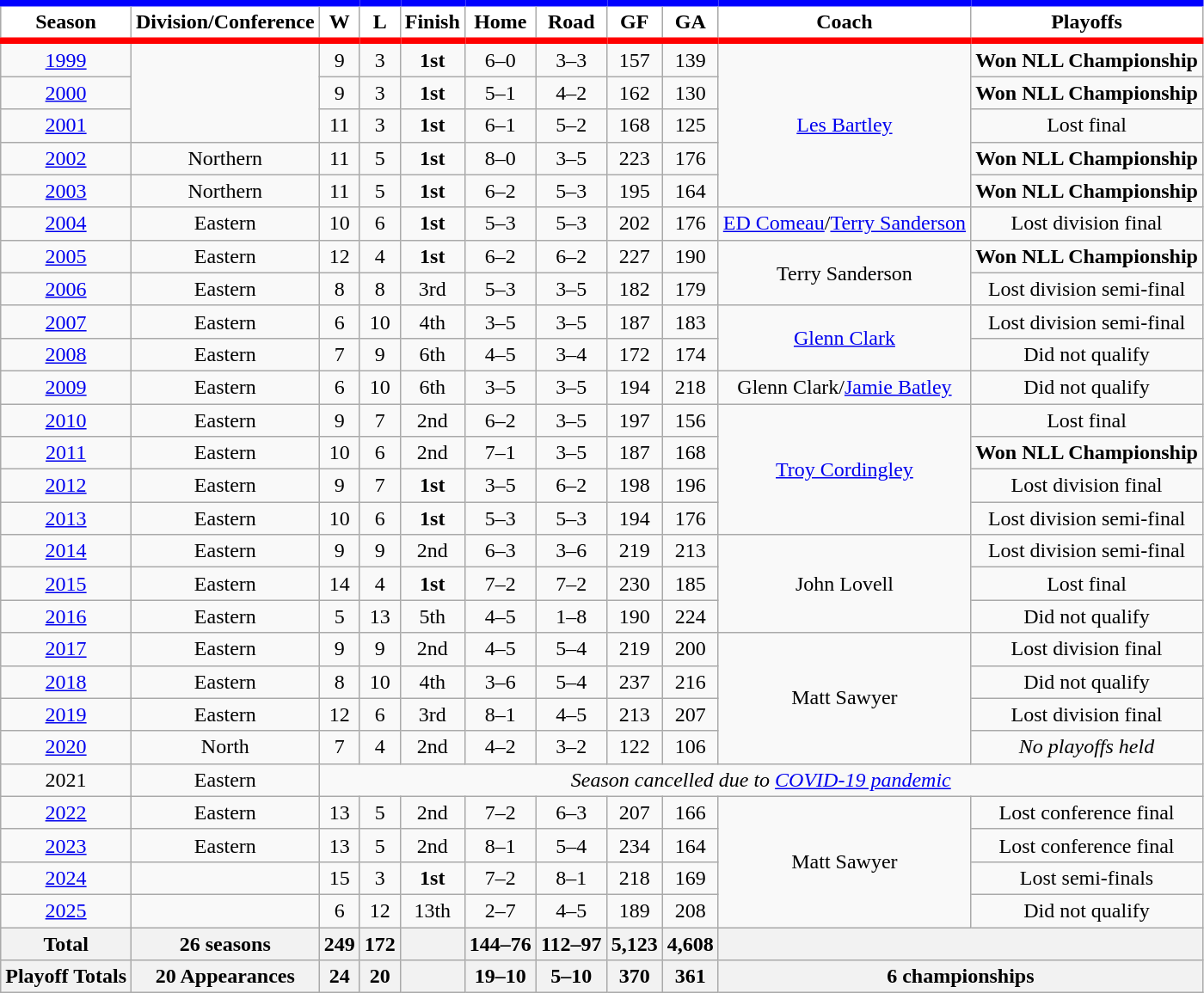<table class="wikitable sortable">
<tr align="center" bgcolor="#e0e0e0">
<th style="background:#FFFFFF;border-top:blue 5px solid;border-bottom:red 5px solid;">Season</th>
<th style="background:#FFFFFF;border-top:blue 5px solid;border-bottom:red 5px solid;">Division/Conference</th>
<th style="background:#FFFFFF;border-top:blue 5px solid;border-bottom:red 5px solid;">W</th>
<th style="background:#FFFFFF;border-top:blue 5px solid;border-bottom:red 5px solid;">L</th>
<th style="background:#FFFFFF;border-top:blue 5px solid;border-bottom:red 5px solid;">Finish</th>
<th style="background:#FFFFFF;border-top:blue 5px solid;border-bottom:red 5px solid;">Home</th>
<th style="background:#FFFFFF;border-top:blue 5px solid;border-bottom:red 5px solid;">Road</th>
<th style="background:#FFFFFF;border-top:blue 5px solid;border-bottom:red 5px solid;">GF</th>
<th style="background:#FFFFFF;border-top:blue 5px solid;border-bottom:red 5px solid;">GA</th>
<th style="background:#FFFFFF;border-top:blue 5px solid;border-bottom:red 5px solid;">Coach</th>
<th style="background:#FFFFFF;border-top:blue 5px solid;border-bottom:red 5px solid;">Playoffs</th>
</tr>
<tr align="center">
<td><a href='#'>1999</a></td>
<td rowspan="3"></td>
<td>9</td>
<td>3</td>
<td><strong>1st</strong></td>
<td>6–0</td>
<td>3–3</td>
<td>157</td>
<td>139</td>
<td rowspan="5"><a href='#'>Les Bartley</a></td>
<td><strong>Won NLL Championship</strong></td>
</tr>
<tr align="center">
<td><a href='#'>2000</a></td>
<td>9</td>
<td>3</td>
<td><strong>1st</strong></td>
<td>5–1</td>
<td>4–2</td>
<td>162</td>
<td>130</td>
<td><strong>Won NLL Championship</strong></td>
</tr>
<tr align="center">
<td><a href='#'>2001</a></td>
<td>11</td>
<td>3</td>
<td><strong>1st</strong></td>
<td>6–1</td>
<td>5–2</td>
<td>168</td>
<td>125</td>
<td>Lost final</td>
</tr>
<tr align="center">
<td><a href='#'>2002</a></td>
<td>Northern</td>
<td>11</td>
<td>5</td>
<td><strong>1st</strong></td>
<td>8–0</td>
<td>3–5</td>
<td>223</td>
<td>176</td>
<td><strong>Won NLL Championship</strong></td>
</tr>
<tr align="center">
<td><a href='#'>2003</a></td>
<td>Northern</td>
<td>11</td>
<td>5</td>
<td><strong>1st</strong></td>
<td>6–2</td>
<td>5–3</td>
<td>195</td>
<td>164</td>
<td><strong>Won NLL Championship</strong></td>
</tr>
<tr align="center">
<td><a href='#'>2004</a></td>
<td>Eastern</td>
<td>10</td>
<td>6</td>
<td><strong>1st</strong></td>
<td>5–3</td>
<td>5–3</td>
<td>202</td>
<td>176</td>
<td><a href='#'>ED Comeau</a>/<a href='#'>Terry Sanderson</a></td>
<td>Lost division final</td>
</tr>
<tr align="center">
<td><a href='#'>2005</a></td>
<td>Eastern</td>
<td>12</td>
<td>4</td>
<td><strong>1st</strong></td>
<td>6–2</td>
<td>6–2</td>
<td>227</td>
<td>190</td>
<td rowspan="2">Terry Sanderson</td>
<td><strong>Won NLL Championship</strong></td>
</tr>
<tr align="center">
<td><a href='#'>2006</a></td>
<td>Eastern</td>
<td>8</td>
<td>8</td>
<td>3rd</td>
<td>5–3</td>
<td>3–5</td>
<td>182</td>
<td>179</td>
<td>Lost division semi-final</td>
</tr>
<tr align="center">
<td><a href='#'>2007</a></td>
<td>Eastern</td>
<td>6</td>
<td>10</td>
<td>4th</td>
<td>3–5</td>
<td>3–5</td>
<td>187</td>
<td>183</td>
<td rowspan="2"><a href='#'>Glenn Clark</a></td>
<td>Lost division semi-final</td>
</tr>
<tr align="center">
<td><a href='#'>2008</a></td>
<td>Eastern</td>
<td>7</td>
<td>9</td>
<td>6th</td>
<td>4–5</td>
<td>3–4</td>
<td>172</td>
<td>174</td>
<td>Did not qualify</td>
</tr>
<tr align="center">
<td><a href='#'>2009</a></td>
<td>Eastern</td>
<td>6</td>
<td>10</td>
<td>6th</td>
<td>3–5</td>
<td>3–5</td>
<td>194</td>
<td>218</td>
<td>Glenn Clark/<a href='#'>Jamie Batley</a></td>
<td>Did not qualify</td>
</tr>
<tr align="center">
<td><a href='#'>2010</a></td>
<td>Eastern</td>
<td>9</td>
<td>7</td>
<td>2nd</td>
<td>6–2</td>
<td>3–5</td>
<td>197</td>
<td>156</td>
<td rowspan="4"><a href='#'>Troy Cordingley</a></td>
<td>Lost final</td>
</tr>
<tr align="center">
<td><a href='#'>2011</a></td>
<td>Eastern</td>
<td>10</td>
<td>6</td>
<td>2nd</td>
<td>7–1</td>
<td>3–5</td>
<td>187</td>
<td>168</td>
<td><strong>Won NLL Championship</strong></td>
</tr>
<tr align="center">
<td><a href='#'>2012</a></td>
<td>Eastern</td>
<td>9</td>
<td>7</td>
<td><strong>1st</strong></td>
<td>3–5</td>
<td>6–2</td>
<td>198</td>
<td>196</td>
<td>Lost division final</td>
</tr>
<tr align="center">
<td><a href='#'>2013</a></td>
<td>Eastern</td>
<td>10</td>
<td>6</td>
<td><strong>1st</strong></td>
<td>5–3</td>
<td>5–3</td>
<td>194</td>
<td>176</td>
<td>Lost division semi-final</td>
</tr>
<tr align="center">
<td><a href='#'>2014</a></td>
<td>Eastern</td>
<td>9</td>
<td>9</td>
<td>2nd</td>
<td>6–3</td>
<td>3–6</td>
<td>219</td>
<td>213</td>
<td rowspan="3">John Lovell</td>
<td>Lost division semi-final</td>
</tr>
<tr align="center">
<td><a href='#'>2015</a></td>
<td>Eastern</td>
<td>14</td>
<td>4</td>
<td><strong>1st</strong></td>
<td>7–2</td>
<td>7–2</td>
<td>230</td>
<td>185</td>
<td>Lost final</td>
</tr>
<tr align="center">
<td><a href='#'>2016</a></td>
<td>Eastern</td>
<td>5</td>
<td>13</td>
<td>5th</td>
<td>4–5</td>
<td>1–8</td>
<td>190</td>
<td>224</td>
<td>Did not qualify</td>
</tr>
<tr align="center">
<td><a href='#'>2017</a></td>
<td>Eastern</td>
<td>9</td>
<td>9</td>
<td>2nd</td>
<td>4–5</td>
<td>5–4</td>
<td>219</td>
<td>200</td>
<td rowspan="4">Matt Sawyer</td>
<td>Lost division final</td>
</tr>
<tr align="center">
<td><a href='#'>2018</a></td>
<td>Eastern</td>
<td>8</td>
<td>10</td>
<td>4th</td>
<td>3–6</td>
<td>5–4</td>
<td>237</td>
<td>216</td>
<td>Did not qualify</td>
</tr>
<tr align="center">
<td><a href='#'>2019</a></td>
<td>Eastern</td>
<td>12</td>
<td>6</td>
<td>3rd</td>
<td>8–1</td>
<td>4–5</td>
<td>213</td>
<td>207</td>
<td>Lost division final</td>
</tr>
<tr align="center">
<td><a href='#'>2020</a></td>
<td>North</td>
<td>7</td>
<td>4</td>
<td>2nd</td>
<td>4–2</td>
<td>3–2</td>
<td>122</td>
<td>106</td>
<td><em>No playoffs held</em></td>
</tr>
<tr align="center">
<td>2021</td>
<td>Eastern</td>
<td colspan="9"><em>Season cancelled due to <a href='#'>COVID-19 pandemic</a></em></td>
</tr>
<tr align="center">
<td><a href='#'>2022</a></td>
<td>Eastern</td>
<td>13</td>
<td>5</td>
<td>2nd</td>
<td>7–2</td>
<td>6–3</td>
<td>207</td>
<td>166</td>
<td rowspan="4">Matt Sawyer</td>
<td>Lost conference final</td>
</tr>
<tr align="center">
<td><a href='#'>2023</a></td>
<td>Eastern</td>
<td>13</td>
<td>5</td>
<td>2nd</td>
<td>8–1</td>
<td>5–4</td>
<td>234</td>
<td>164</td>
<td>Lost conference final</td>
</tr>
<tr align="center">
<td><a href='#'>2024</a></td>
<td></td>
<td>15</td>
<td>3</td>
<td><strong>1st</strong></td>
<td>7–2</td>
<td>8–1</td>
<td>218</td>
<td>169</td>
<td>Lost semi-finals</td>
</tr>
<tr align="center">
<td><a href='#'>2025</a></td>
<td></td>
<td>6</td>
<td>12</td>
<td>13th</td>
<td>2–7</td>
<td>4–5</td>
<td>189</td>
<td>208</td>
<td>Did not qualify</td>
</tr>
<tr align="center">
<th>Total</th>
<th>26 seasons</th>
<th>249</th>
<th>172</th>
<th></th>
<th>144–76</th>
<th>112–97</th>
<th>5,123</th>
<th>4,608</th>
<th colspan="2"></th>
</tr>
<tr align="center">
<th>Playoff Totals</th>
<th>20 Appearances</th>
<th>24</th>
<th>20</th>
<th></th>
<th>19–10</th>
<th>5–10</th>
<th>370</th>
<th>361</th>
<th colspan="2">6 championships</th>
</tr>
</table>
